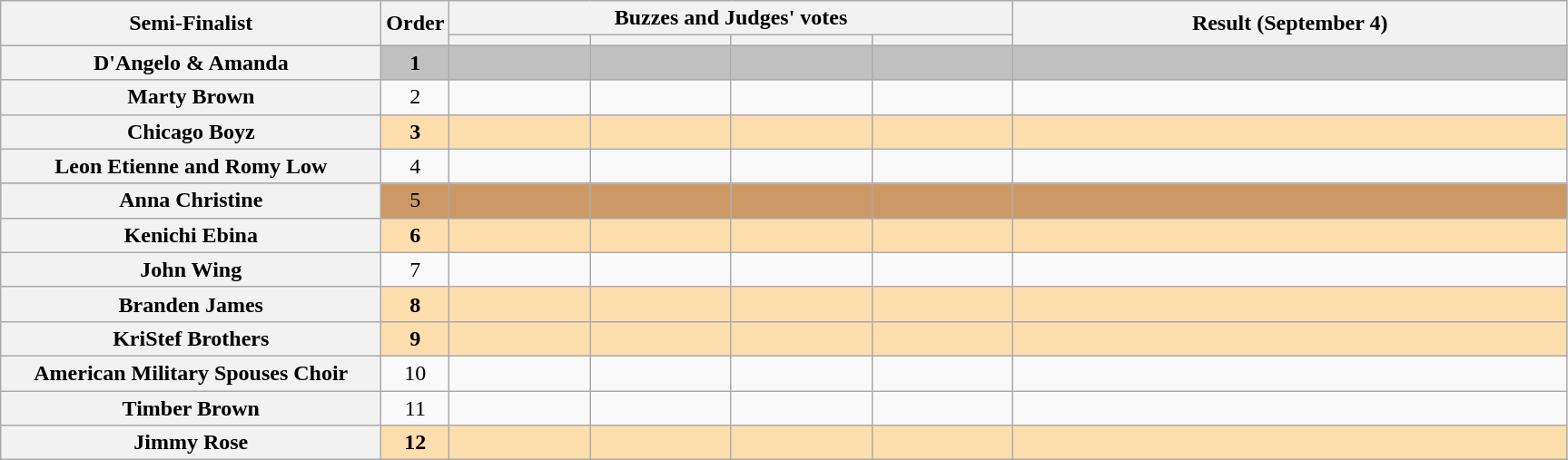<table class="wikitable plainrowheaders sortable" style="text-align:center;">
<tr>
<th scope="col" rowspan="2" class="unsortable" style="width:17em;">Semi-Finalist</th>
<th scope="col" rowspan="2" style="width:1em;">Order</th>
<th scope="col" colspan="4" class="unsortable" style="width:24em;">Buzzes and Judges' votes</th>
<th scope="col" rowspan="2" style="width:25em;">Result (September 4)</th>
</tr>
<tr>
<th scope="col" class="unsortable" style="width:6em;"></th>
<th scope="col" class="unsortable" style="width:6em;"></th>
<th scope="col" class="unsortable" style="width:6em;"></th>
<th scope="col" class="unsortable" style="width:6em;"></th>
</tr>
<tr style="background:silver">
<th scope="row"><strong>D'Angelo & Amanda</strong></th>
<td><strong>1</strong></td>
<td style="text-align:center;"></td>
<td style="text-align:center;"></td>
<td style="text-align:center;"></td>
<td style="text-align:center;"></td>
<td><strong></strong></td>
</tr>
<tr>
<th scope="row">Marty Brown</th>
<td>2</td>
<td style="text-align:center;"></td>
<td style="text-align:center;"></td>
<td style="text-align:center;"></td>
<td style="text-align:center;"></td>
<td></td>
</tr>
<tr style="background:NavajoWhite">
<th scope="row"><strong>Chicago Boyz</strong></th>
<td><strong>3</strong></td>
<td style="text-align:center;"></td>
<td style="text-align:center;"></td>
<td style="text-align:center;"></td>
<td style="text-align:center;"></td>
<td><strong></strong></td>
</tr>
<tr>
<th scope="row">Leon Etienne and Romy Low</th>
<td>4</td>
<td style="text-align:center;"></td>
<td style="text-align:center;"></td>
<td style="text-align:center;"></td>
<td style="text-align:center;"></td>
<td></td>
</tr>
<tr style="background:#c96">
<th scope="row">Anna Christine</th>
<td>5</td>
<td style="text-align:center;"></td>
<td style="text-align:center;"></td>
<td style="text-align:center;"></td>
<td style="text-align:center;"></td>
<td></td>
</tr>
<tr style="background:NavajoWhite">
<th scope="row"><strong>Kenichi Ebina</strong></th>
<td><strong>6</strong></td>
<td style="text-align:center;"></td>
<td style="text-align:center;"></td>
<td style="text-align:center;"></td>
<td style="text-align:center;"></td>
<td><strong></strong></td>
</tr>
<tr>
<th scope="row">John Wing</th>
<td>7</td>
<td style="text-align:center;"></td>
<td style="text-align:center;"></td>
<td style="text-align:center;"></td>
<td style="text-align:center;"></td>
<td></td>
</tr>
<tr style="background:NavajoWhite">
<th scope="row"><strong>Branden James</strong></th>
<td><strong>8</strong></td>
<td style="text-align:center;"></td>
<td style="text-align:center;"></td>
<td style="text-align:center;"></td>
<td style="text-align:center;"></td>
<td><strong></strong></td>
</tr>
<tr style="background:NavajoWhite">
<th scope="row"><strong>KriStef Brothers</strong> </th>
<td><strong>9</strong></td>
<td style="text-align:center;"></td>
<td style="text-align:center;"></td>
<td style="text-align:center;"></td>
<td style="text-align:center;"></td>
<td><strong></strong></td>
</tr>
<tr>
<th scope="row">American Military Spouses Choir</th>
<td>10</td>
<td style="text-align:center;"></td>
<td style="text-align:center;"></td>
<td style="text-align:center;"></td>
<td style="text-align:center;"></td>
<td></td>
</tr>
<tr>
<th scope="row">Timber Brown</th>
<td>11</td>
<td style="text-align:center;"></td>
<td style="text-align:center;"></td>
<td style="text-align:center;"></td>
<td style="text-align:center;"></td>
<td></td>
</tr>
<tr style="background:NavajoWhite">
<th scope="row"><strong>Jimmy Rose</strong></th>
<td><strong>12</strong></td>
<td style="text-align:center;"></td>
<td style="text-align:center;"></td>
<td style="text-align:center;"></td>
<td style="text-align:center;"></td>
<td><strong></strong></td>
</tr>
</table>
